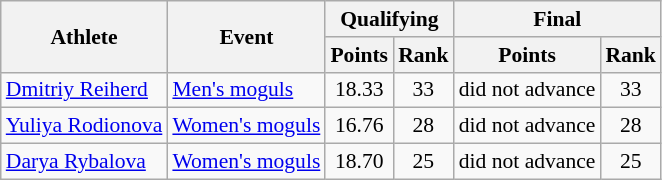<table class="wikitable" style="font-size:90%">
<tr>
<th rowspan="2">Athlete</th>
<th rowspan="2">Event</th>
<th colspan="2">Qualifying</th>
<th colspan="2">Final</th>
</tr>
<tr>
<th>Points</th>
<th>Rank</th>
<th>Points</th>
<th>Rank</th>
</tr>
<tr>
<td><a href='#'>Dmitriy Reiherd</a></td>
<td><a href='#'>Men's moguls</a></td>
<td align="center">18.33</td>
<td align="center">33</td>
<td align="center">did not advance</td>
<td align="center">33</td>
</tr>
<tr>
<td><a href='#'>Yuliya Rodionova</a></td>
<td><a href='#'>Women's moguls</a></td>
<td align="center">16.76</td>
<td align="center">28</td>
<td align="center">did not advance</td>
<td align="center">28</td>
</tr>
<tr>
<td><a href='#'>Darya Rybalova</a></td>
<td><a href='#'>Women's moguls</a></td>
<td align="center">18.70</td>
<td align="center">25</td>
<td align="center">did not advance</td>
<td align="center">25</td>
</tr>
</table>
